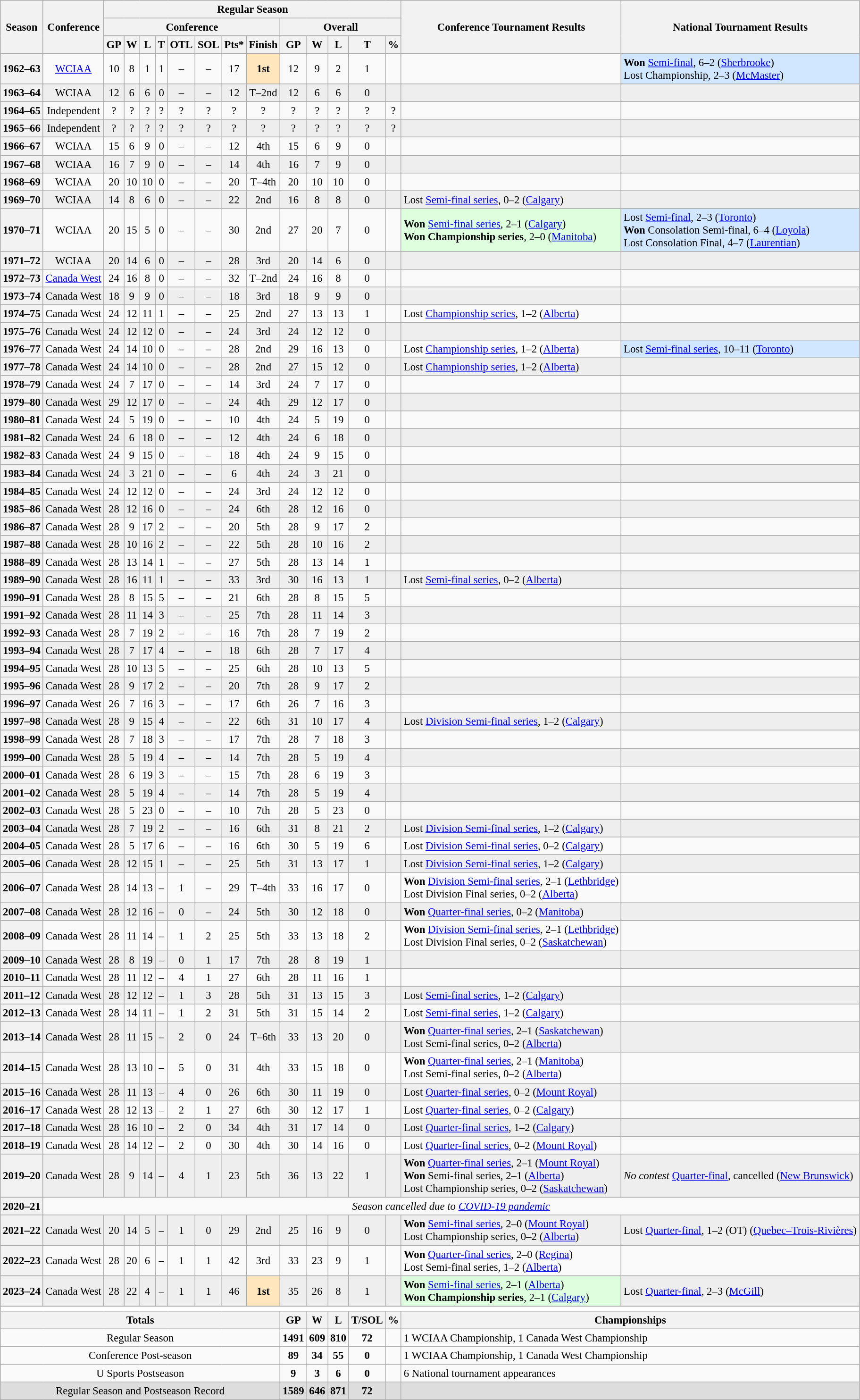<table class="wikitable" style="text-align: center; font-size: 95%">
<tr>
<th rowspan="3">Season</th>
<th rowspan="3">Conference</th>
<th colspan="13">Regular Season</th>
<th rowspan="3">Conference Tournament Results</th>
<th rowspan="3">National Tournament Results</th>
</tr>
<tr>
<th colspan="8">Conference</th>
<th colspan="5">Overall</th>
</tr>
<tr>
<th>GP</th>
<th>W</th>
<th>L</th>
<th>T</th>
<th>OTL</th>
<th>SOL</th>
<th>Pts*</th>
<th>Finish</th>
<th>GP</th>
<th>W</th>
<th>L</th>
<th>T</th>
<th>%</th>
</tr>
<tr>
<th>1962–63</th>
<td><a href='#'>WCIAA</a></td>
<td>10</td>
<td>8</td>
<td>1</td>
<td>1</td>
<td>–</td>
<td>–</td>
<td>17</td>
<td style="background: #FFE6BD;"><strong>1st</strong></td>
<td>12</td>
<td>9</td>
<td>2</td>
<td>1</td>
<td></td>
<td align="left"></td>
<td bgcolor="#D0E7FF" align="left"><strong>Won</strong> <a href='#'>Semi-final</a>, 6–2 (<a href='#'>Sherbrooke</a>)<br>Lost Championship, 2–3 (<a href='#'>McMaster</a>)</td>
</tr>
<tr bgcolor=eeeeee>
<th>1963–64</th>
<td>WCIAA</td>
<td>12</td>
<td>6</td>
<td>6</td>
<td>0</td>
<td>–</td>
<td>–</td>
<td>12</td>
<td>T–2nd</td>
<td>12</td>
<td>6</td>
<td>6</td>
<td>0</td>
<td></td>
<td align="left"></td>
<td align="left"></td>
</tr>
<tr>
<th>1964–65</th>
<td>Independent</td>
<td>?</td>
<td>?</td>
<td>?</td>
<td>?</td>
<td>?</td>
<td>?</td>
<td>?</td>
<td>?</td>
<td>?</td>
<td>?</td>
<td>?</td>
<td>?</td>
<td>?</td>
<td align="left"></td>
<td align="left"></td>
</tr>
<tr bgcolor=eeeeee>
<th>1965–66</th>
<td>Independent</td>
<td>?</td>
<td>?</td>
<td>?</td>
<td>?</td>
<td>?</td>
<td>?</td>
<td>?</td>
<td>?</td>
<td>?</td>
<td>?</td>
<td>?</td>
<td>?</td>
<td>?</td>
<td align="left"></td>
<td align="left"></td>
</tr>
<tr>
<th>1966–67</th>
<td>WCIAA</td>
<td>15</td>
<td>6</td>
<td>9</td>
<td>0</td>
<td>–</td>
<td>–</td>
<td>12</td>
<td>4th</td>
<td>15</td>
<td>6</td>
<td>9</td>
<td>0</td>
<td></td>
<td align="left"></td>
<td align="left"></td>
</tr>
<tr bgcolor=eeeeee>
<th>1967–68</th>
<td>WCIAA</td>
<td>16</td>
<td>7</td>
<td>9</td>
<td>0</td>
<td>–</td>
<td>–</td>
<td>14</td>
<td>4th</td>
<td>16</td>
<td>7</td>
<td>9</td>
<td>0</td>
<td></td>
<td align="left"></td>
<td align="left"></td>
</tr>
<tr>
<th>1968–69</th>
<td>WCIAA</td>
<td>20</td>
<td>10</td>
<td>10</td>
<td>0</td>
<td>–</td>
<td>–</td>
<td>20</td>
<td>T–4th</td>
<td>20</td>
<td>10</td>
<td>10</td>
<td>0</td>
<td></td>
<td align="left"></td>
<td align="left"></td>
</tr>
<tr bgcolor=eeeeee>
<th>1969–70</th>
<td>WCIAA</td>
<td>14</td>
<td>8</td>
<td>6</td>
<td>0</td>
<td>–</td>
<td>–</td>
<td>22</td>
<td>2nd</td>
<td>16</td>
<td>8</td>
<td>8</td>
<td>0</td>
<td></td>
<td align="left">Lost <a href='#'>Semi-final series</a>, 0–2 (<a href='#'>Calgary</a>)</td>
<td align="left"></td>
</tr>
<tr>
<th>1970–71</th>
<td>WCIAA</td>
<td>20</td>
<td>15</td>
<td>5</td>
<td>0</td>
<td>–</td>
<td>–</td>
<td>30</td>
<td>2nd</td>
<td>27</td>
<td>20</td>
<td>7</td>
<td>0</td>
<td></td>
<td bgcolor="#ddffdd" align="left"><strong>Won</strong> <a href='#'>Semi-final series</a>, 2–1 (<a href='#'>Calgary</a>)<br><strong>Won Championship series</strong>, 2–0 (<a href='#'>Manitoba</a>)</td>
<td bgcolor="#D0E7FF" align="left">Lost <a href='#'>Semi-final</a>, 2–3 (<a href='#'>Toronto</a>)<br><strong>Won</strong> Consolation Semi-final, 6–4 (<a href='#'>Loyola</a>)<br>Lost Consolation Final, 4–7 (<a href='#'>Laurentian</a>)</td>
</tr>
<tr bgcolor=eeeeee>
<th>1971–72</th>
<td>WCIAA</td>
<td>20</td>
<td>14</td>
<td>6</td>
<td>0</td>
<td>–</td>
<td>–</td>
<td>28</td>
<td>3rd</td>
<td>20</td>
<td>14</td>
<td>6</td>
<td>0</td>
<td></td>
<td align="left"></td>
<td align="left"></td>
</tr>
<tr>
<th>1972–73</th>
<td><a href='#'>Canada West</a></td>
<td>24</td>
<td>16</td>
<td>8</td>
<td>0</td>
<td>–</td>
<td>–</td>
<td>32</td>
<td>T–2nd</td>
<td>24</td>
<td>16</td>
<td>8</td>
<td>0</td>
<td></td>
<td align="left"></td>
<td align="left"></td>
</tr>
<tr bgcolor=eeeeee>
<th>1973–74</th>
<td>Canada West</td>
<td>18</td>
<td>9</td>
<td>9</td>
<td>0</td>
<td>–</td>
<td>–</td>
<td>18</td>
<td>3rd</td>
<td>18</td>
<td>9</td>
<td>9</td>
<td>0</td>
<td></td>
<td align="left"></td>
<td align="left"></td>
</tr>
<tr>
<th>1974–75</th>
<td>Canada West</td>
<td>24</td>
<td>12</td>
<td>11</td>
<td>1</td>
<td>–</td>
<td>–</td>
<td>25</td>
<td>2nd</td>
<td>27</td>
<td>13</td>
<td>13</td>
<td>1</td>
<td></td>
<td align="left">Lost <a href='#'>Championship series</a>, 1–2 (<a href='#'>Alberta</a>)</td>
<td align="left"></td>
</tr>
<tr bgcolor=eeeeee>
<th>1975–76</th>
<td>Canada West</td>
<td>24</td>
<td>12</td>
<td>12</td>
<td>0</td>
<td>–</td>
<td>–</td>
<td>24</td>
<td>3rd</td>
<td>24</td>
<td>12</td>
<td>12</td>
<td>0</td>
<td></td>
<td align="left"></td>
<td align="left"></td>
</tr>
<tr>
<th>1976–77</th>
<td>Canada West</td>
<td>24</td>
<td>14</td>
<td>10</td>
<td>0</td>
<td>–</td>
<td>–</td>
<td>28</td>
<td>2nd</td>
<td>29</td>
<td>16</td>
<td>13</td>
<td>0</td>
<td></td>
<td align="left">Lost <a href='#'>Championship series</a>, 1–2 (<a href='#'>Alberta</a>)</td>
<td bgcolor="#D0E7FF" align="left">Lost <a href='#'>Semi-final series</a>, 10–11 (<a href='#'>Toronto</a>)</td>
</tr>
<tr bgcolor=eeeeee>
<th>1977–78</th>
<td>Canada West</td>
<td>24</td>
<td>14</td>
<td>10</td>
<td>0</td>
<td>–</td>
<td>–</td>
<td>28</td>
<td>2nd</td>
<td>27</td>
<td>15</td>
<td>12</td>
<td>0</td>
<td></td>
<td align="left">Lost <a href='#'>Championship series</a>, 1–2 (<a href='#'>Alberta</a>)</td>
<td align="left"></td>
</tr>
<tr>
<th>1978–79</th>
<td>Canada West</td>
<td>24</td>
<td>7</td>
<td>17</td>
<td>0</td>
<td>–</td>
<td>–</td>
<td>14</td>
<td>3rd</td>
<td>24</td>
<td>7</td>
<td>17</td>
<td>0</td>
<td></td>
<td align="left"></td>
<td align="left"></td>
</tr>
<tr bgcolor=eeeeee>
<th>1979–80</th>
<td>Canada West</td>
<td>29</td>
<td>12</td>
<td>17</td>
<td>0</td>
<td>–</td>
<td>–</td>
<td>24</td>
<td>4th</td>
<td>29</td>
<td>12</td>
<td>17</td>
<td>0</td>
<td></td>
<td align="left"></td>
<td align="left"></td>
</tr>
<tr>
<th>1980–81</th>
<td>Canada West</td>
<td>24</td>
<td>5</td>
<td>19</td>
<td>0</td>
<td>–</td>
<td>–</td>
<td>10</td>
<td>4th</td>
<td>24</td>
<td>5</td>
<td>19</td>
<td>0</td>
<td></td>
<td align="left"></td>
<td align="left"></td>
</tr>
<tr bgcolor=eeeeee>
<th>1981–82</th>
<td>Canada West</td>
<td>24</td>
<td>6</td>
<td>18</td>
<td>0</td>
<td>–</td>
<td>–</td>
<td>12</td>
<td>4th</td>
<td>24</td>
<td>6</td>
<td>18</td>
<td>0</td>
<td></td>
<td align="left"></td>
<td align="left"></td>
</tr>
<tr>
<th>1982–83</th>
<td>Canada West</td>
<td>24</td>
<td>9</td>
<td>15</td>
<td>0</td>
<td>–</td>
<td>–</td>
<td>18</td>
<td>4th</td>
<td>24</td>
<td>9</td>
<td>15</td>
<td>0</td>
<td></td>
<td align="left"></td>
<td align="left"></td>
</tr>
<tr bgcolor=eeeeee>
<th>1983–84</th>
<td>Canada West</td>
<td>24</td>
<td>3</td>
<td>21</td>
<td>0</td>
<td>–</td>
<td>–</td>
<td>6</td>
<td>4th</td>
<td>24</td>
<td>3</td>
<td>21</td>
<td>0</td>
<td></td>
<td align="left"></td>
<td align="left"></td>
</tr>
<tr>
<th>1984–85</th>
<td>Canada West</td>
<td>24</td>
<td>12</td>
<td>12</td>
<td>0</td>
<td>–</td>
<td>–</td>
<td>24</td>
<td>3rd</td>
<td>24</td>
<td>12</td>
<td>12</td>
<td>0</td>
<td></td>
<td align="left"></td>
<td align="left"></td>
</tr>
<tr bgcolor=eeeeee>
<th>1985–86</th>
<td>Canada West</td>
<td>28</td>
<td>12</td>
<td>16</td>
<td>0</td>
<td>–</td>
<td>–</td>
<td>24</td>
<td>6th</td>
<td>28</td>
<td>12</td>
<td>16</td>
<td>0</td>
<td></td>
<td align="left"></td>
<td align="left"></td>
</tr>
<tr>
<th>1986–87</th>
<td>Canada West</td>
<td>28</td>
<td>9</td>
<td>17</td>
<td>2</td>
<td>–</td>
<td>–</td>
<td>20</td>
<td>5th</td>
<td>28</td>
<td>9</td>
<td>17</td>
<td>2</td>
<td></td>
<td align="left"></td>
<td align="left"></td>
</tr>
<tr bgcolor=eeeeee>
<th>1987–88</th>
<td>Canada West</td>
<td>28</td>
<td>10</td>
<td>16</td>
<td>2</td>
<td>–</td>
<td>–</td>
<td>22</td>
<td>5th</td>
<td>28</td>
<td>10</td>
<td>16</td>
<td>2</td>
<td></td>
<td align="left"></td>
<td align="left"></td>
</tr>
<tr>
<th>1988–89</th>
<td>Canada West</td>
<td>28</td>
<td>13</td>
<td>14</td>
<td>1</td>
<td>–</td>
<td>–</td>
<td>27</td>
<td>5th</td>
<td>28</td>
<td>13</td>
<td>14</td>
<td>1</td>
<td></td>
<td align="left"></td>
<td align="left"></td>
</tr>
<tr bgcolor=eeeeee>
<th>1989–90</th>
<td>Canada West</td>
<td>28</td>
<td>16</td>
<td>11</td>
<td>1</td>
<td>–</td>
<td>–</td>
<td>33</td>
<td>3rd</td>
<td>30</td>
<td>16</td>
<td>13</td>
<td>1</td>
<td></td>
<td align="left">Lost <a href='#'>Semi-final series</a>, 0–2 (<a href='#'>Alberta</a>)</td>
<td align="left"></td>
</tr>
<tr>
<th>1990–91</th>
<td>Canada West</td>
<td>28</td>
<td>8</td>
<td>15</td>
<td>5</td>
<td>–</td>
<td>–</td>
<td>21</td>
<td>6th</td>
<td>28</td>
<td>8</td>
<td>15</td>
<td>5</td>
<td></td>
<td align="left"></td>
<td align="left"></td>
</tr>
<tr bgcolor=eeeeee>
<th>1991–92</th>
<td>Canada West</td>
<td>28</td>
<td>11</td>
<td>14</td>
<td>3</td>
<td>–</td>
<td>–</td>
<td>25</td>
<td>7th</td>
<td>28</td>
<td>11</td>
<td>14</td>
<td>3</td>
<td></td>
<td align="left"></td>
<td align="left"></td>
</tr>
<tr>
<th>1992–93</th>
<td>Canada West</td>
<td>28</td>
<td>7</td>
<td>19</td>
<td>2</td>
<td>–</td>
<td>–</td>
<td>16</td>
<td>7th</td>
<td>28</td>
<td>7</td>
<td>19</td>
<td>2</td>
<td></td>
<td align="left"></td>
<td align="left"></td>
</tr>
<tr bgcolor=eeeeee>
<th>1993–94</th>
<td>Canada West</td>
<td>28</td>
<td>7</td>
<td>17</td>
<td>4</td>
<td>–</td>
<td>–</td>
<td>18</td>
<td>6th</td>
<td>28</td>
<td>7</td>
<td>17</td>
<td>4</td>
<td></td>
<td align="left"></td>
<td align="left"></td>
</tr>
<tr>
<th>1994–95</th>
<td>Canada West</td>
<td>28</td>
<td>10</td>
<td>13</td>
<td>5</td>
<td>–</td>
<td>–</td>
<td>25</td>
<td>6th</td>
<td>28</td>
<td>10</td>
<td>13</td>
<td>5</td>
<td></td>
<td align="left"></td>
<td align="left"></td>
</tr>
<tr bgcolor=eeeeee>
<th>1995–96</th>
<td>Canada West</td>
<td>28</td>
<td>9</td>
<td>17</td>
<td>2</td>
<td>–</td>
<td>–</td>
<td>20</td>
<td>7th</td>
<td>28</td>
<td>9</td>
<td>17</td>
<td>2</td>
<td></td>
<td align="left"></td>
<td align="left"></td>
</tr>
<tr>
<th>1996–97</th>
<td>Canada West</td>
<td>26</td>
<td>7</td>
<td>16</td>
<td>3</td>
<td>–</td>
<td>–</td>
<td>17</td>
<td>6th</td>
<td>26</td>
<td>7</td>
<td>16</td>
<td>3</td>
<td></td>
<td align="left"></td>
<td align="left"></td>
</tr>
<tr bgcolor=eeeeee>
<th>1997–98</th>
<td>Canada West</td>
<td>28</td>
<td>9</td>
<td>15</td>
<td>4</td>
<td>–</td>
<td>–</td>
<td>22</td>
<td>6th</td>
<td>31</td>
<td>10</td>
<td>17</td>
<td>4</td>
<td></td>
<td align="left">Lost <a href='#'>Division Semi-final series</a>, 1–2 (<a href='#'>Calgary</a>)</td>
<td align="left"></td>
</tr>
<tr>
<th>1998–99</th>
<td>Canada West</td>
<td>28</td>
<td>7</td>
<td>18</td>
<td>3</td>
<td>–</td>
<td>–</td>
<td>17</td>
<td>7th</td>
<td>28</td>
<td>7</td>
<td>18</td>
<td>3</td>
<td></td>
<td align="left"></td>
<td align="left"></td>
</tr>
<tr bgcolor=eeeeee>
<th>1999–00</th>
<td>Canada West</td>
<td>28</td>
<td>5</td>
<td>19</td>
<td>4</td>
<td>–</td>
<td>–</td>
<td>14</td>
<td>7th</td>
<td>28</td>
<td>5</td>
<td>19</td>
<td>4</td>
<td></td>
<td align="left"></td>
<td align="left"></td>
</tr>
<tr>
<th>2000–01</th>
<td>Canada West</td>
<td>28</td>
<td>6</td>
<td>19</td>
<td>3</td>
<td>–</td>
<td>–</td>
<td>15</td>
<td>7th</td>
<td>28</td>
<td>6</td>
<td>19</td>
<td>3</td>
<td></td>
<td align="left"></td>
<td align="left"></td>
</tr>
<tr bgcolor=eeeeee>
<th>2001–02</th>
<td>Canada West</td>
<td>28</td>
<td>5</td>
<td>19</td>
<td>4</td>
<td>–</td>
<td>–</td>
<td>14</td>
<td>7th</td>
<td>28</td>
<td>5</td>
<td>19</td>
<td>4</td>
<td></td>
<td align="left"></td>
<td align="left"></td>
</tr>
<tr>
<th>2002–03</th>
<td>Canada West</td>
<td>28</td>
<td>5</td>
<td>23</td>
<td>0</td>
<td>–</td>
<td>–</td>
<td>10</td>
<td>7th</td>
<td>28</td>
<td>5</td>
<td>23</td>
<td>0</td>
<td></td>
<td align="left"></td>
<td align="left"></td>
</tr>
<tr bgcolor=eeeeee>
<th>2003–04</th>
<td>Canada West</td>
<td>28</td>
<td>7</td>
<td>19</td>
<td>2</td>
<td>–</td>
<td>–</td>
<td>16</td>
<td>6th</td>
<td>31</td>
<td>8</td>
<td>21</td>
<td>2</td>
<td></td>
<td align="left">Lost <a href='#'>Division Semi-final series</a>, 1–2 (<a href='#'>Calgary</a>)</td>
<td align="left"></td>
</tr>
<tr>
<th>2004–05</th>
<td>Canada West</td>
<td>28</td>
<td>5</td>
<td>17</td>
<td>6</td>
<td>–</td>
<td>–</td>
<td>16</td>
<td>6th</td>
<td>30</td>
<td>5</td>
<td>19</td>
<td>6</td>
<td></td>
<td align="left">Lost <a href='#'>Division Semi-final series</a>, 0–2 (<a href='#'>Calgary</a>)</td>
<td align="left"></td>
</tr>
<tr bgcolor=eeeeee>
<th>2005–06</th>
<td>Canada West</td>
<td>28</td>
<td>12</td>
<td>15</td>
<td>1</td>
<td>–</td>
<td>–</td>
<td>25</td>
<td>5th</td>
<td>31</td>
<td>13</td>
<td>17</td>
<td>1</td>
<td></td>
<td align="left">Lost <a href='#'>Division Semi-final series</a>, 1–2 (<a href='#'>Calgary</a>)</td>
<td align="left"></td>
</tr>
<tr>
<th>2006–07</th>
<td>Canada West</td>
<td>28</td>
<td>14</td>
<td>13</td>
<td>–</td>
<td>1</td>
<td>–</td>
<td>29</td>
<td>T–4th</td>
<td>33</td>
<td>16</td>
<td>17</td>
<td>0</td>
<td></td>
<td align="left"><strong>Won</strong> <a href='#'>Division Semi-final series</a>, 2–1 (<a href='#'>Lethbridge</a>)<br>Lost Division Final series, 0–2 (<a href='#'>Alberta</a>)</td>
<td align="left"></td>
</tr>
<tr bgcolor=eeeeee>
<th>2007–08</th>
<td>Canada West</td>
<td>28</td>
<td>12</td>
<td>16</td>
<td>–</td>
<td>0</td>
<td>–</td>
<td>24</td>
<td>5th</td>
<td>30</td>
<td>12</td>
<td>18</td>
<td>0</td>
<td></td>
<td align="left"><strong>Won</strong> <a href='#'>Quarter-final series</a>, 0–2 (<a href='#'>Manitoba</a>)</td>
<td align="left"></td>
</tr>
<tr>
<th>2008–09</th>
<td>Canada West</td>
<td>28</td>
<td>11</td>
<td>14</td>
<td>–</td>
<td>1</td>
<td>2</td>
<td>25</td>
<td>5th</td>
<td>33</td>
<td>13</td>
<td>18</td>
<td>2</td>
<td></td>
<td align="left"><strong>Won</strong> <a href='#'>Division Semi-final series</a>, 2–1 (<a href='#'>Lethbridge</a>)<br>Lost Division Final series, 0–2 (<a href='#'>Saskatchewan</a>)</td>
<td align="left"></td>
</tr>
<tr bgcolor=eeeeee>
<th>2009–10</th>
<td>Canada West</td>
<td>28</td>
<td>8</td>
<td>19</td>
<td>–</td>
<td>0</td>
<td>1</td>
<td>17</td>
<td>7th</td>
<td>28</td>
<td>8</td>
<td>19</td>
<td>1</td>
<td></td>
<td align="left"></td>
<td align="left"></td>
</tr>
<tr>
<th>2010–11</th>
<td>Canada West</td>
<td>28</td>
<td>11</td>
<td>12</td>
<td>–</td>
<td>4</td>
<td>1</td>
<td>27</td>
<td>6th</td>
<td>28</td>
<td>11</td>
<td>16</td>
<td>1</td>
<td></td>
<td align="left"></td>
<td align="left"></td>
</tr>
<tr bgcolor=eeeeee>
<th>2011–12</th>
<td>Canada West</td>
<td>28</td>
<td>12</td>
<td>12</td>
<td>–</td>
<td>1</td>
<td>3</td>
<td>28</td>
<td>5th</td>
<td>31</td>
<td>13</td>
<td>15</td>
<td>3</td>
<td></td>
<td align="left">Lost <a href='#'>Semi-final series</a>, 1–2 (<a href='#'>Calgary</a>)</td>
<td align="left"></td>
</tr>
<tr>
<th>2012–13</th>
<td>Canada West</td>
<td>28</td>
<td>14</td>
<td>11</td>
<td>–</td>
<td>1</td>
<td>2</td>
<td>31</td>
<td>5th</td>
<td>31</td>
<td>15</td>
<td>14</td>
<td>2</td>
<td></td>
<td align="left">Lost <a href='#'>Semi-final series</a>, 1–2 (<a href='#'>Calgary</a>)</td>
<td align="left"></td>
</tr>
<tr bgcolor=eeeeee>
<th>2013–14</th>
<td>Canada West</td>
<td>28</td>
<td>11</td>
<td>15</td>
<td>–</td>
<td>2</td>
<td>0</td>
<td>24</td>
<td>T–6th</td>
<td>33</td>
<td>13</td>
<td>20</td>
<td>0</td>
<td></td>
<td align="left"><strong>Won</strong> <a href='#'>Quarter-final series</a>, 2–1 (<a href='#'>Saskatchewan</a>)<br>Lost Semi-final series, 0–2 (<a href='#'>Alberta</a>)</td>
<td align="left"></td>
</tr>
<tr>
<th>2014–15</th>
<td>Canada West</td>
<td>28</td>
<td>13</td>
<td>10</td>
<td>–</td>
<td>5</td>
<td>0</td>
<td>31</td>
<td>4th</td>
<td>33</td>
<td>15</td>
<td>18</td>
<td>0</td>
<td></td>
<td align="left"><strong>Won</strong> <a href='#'>Quarter-final series</a>, 2–1 (<a href='#'>Manitoba</a>)<br>Lost Semi-final series, 0–2 (<a href='#'>Alberta</a>)</td>
<td align="left"></td>
</tr>
<tr bgcolor=eeeeee>
<th>2015–16</th>
<td>Canada West</td>
<td>28</td>
<td>11</td>
<td>13</td>
<td>–</td>
<td>4</td>
<td>0</td>
<td>26</td>
<td>6th</td>
<td>30</td>
<td>11</td>
<td>19</td>
<td>0</td>
<td></td>
<td align="left">Lost <a href='#'>Quarter-final series</a>, 0–2 (<a href='#'>Mount Royal</a>)</td>
<td align="left"></td>
</tr>
<tr>
<th>2016–17</th>
<td>Canada West</td>
<td>28</td>
<td>12</td>
<td>13</td>
<td>–</td>
<td>2</td>
<td>1</td>
<td>27</td>
<td>6th</td>
<td>30</td>
<td>12</td>
<td>17</td>
<td>1</td>
<td></td>
<td align="left">Lost <a href='#'>Quarter-final series</a>, 0–2 (<a href='#'>Calgary</a>)</td>
<td align="left"></td>
</tr>
<tr bgcolor=eeeeee>
<th>2017–18</th>
<td>Canada West</td>
<td>28</td>
<td>16</td>
<td>10</td>
<td>–</td>
<td>2</td>
<td>0</td>
<td>34</td>
<td>4th</td>
<td>31</td>
<td>17</td>
<td>14</td>
<td>0</td>
<td></td>
<td align="left">Lost <a href='#'>Quarter-final series</a>, 1–2 (<a href='#'>Calgary</a>)</td>
<td align="left"></td>
</tr>
<tr>
<th>2018–19</th>
<td>Canada West</td>
<td>28</td>
<td>14</td>
<td>12</td>
<td>–</td>
<td>2</td>
<td>0</td>
<td>30</td>
<td>4th</td>
<td>30</td>
<td>14</td>
<td>16</td>
<td>0</td>
<td></td>
<td align="left">Lost <a href='#'>Quarter-final series</a>, 0–2 (<a href='#'>Mount Royal</a>)</td>
<td align="left"></td>
</tr>
<tr bgcolor=eeeeee>
<th>2019–20</th>
<td>Canada West</td>
<td>28</td>
<td>9</td>
<td>14</td>
<td>–</td>
<td>4</td>
<td>1</td>
<td>23</td>
<td>5th</td>
<td>36</td>
<td>13</td>
<td>22</td>
<td>1</td>
<td></td>
<td align="left"><strong>Won</strong> <a href='#'>Quarter-final series</a>, 2–1 (<a href='#'>Mount Royal</a>)<br><strong>Won</strong> Semi-final series, 2–1 (<a href='#'>Alberta</a>)<br>Lost Championship series, 0–2 (<a href='#'>Saskatchewan</a>)</td>
<td align="left"><em>No contest</em> <a href='#'>Quarter-final</a>, cancelled (<a href='#'>New Brunswick</a>)</td>
</tr>
<tr>
<th>2020–21</th>
<td colspan=17><em>Season cancelled due to <a href='#'>COVID-19 pandemic</a></em></td>
</tr>
<tr bgcolor=eeeeee>
<th>2021–22</th>
<td>Canada West</td>
<td>20</td>
<td>14</td>
<td>5</td>
<td>–</td>
<td>1</td>
<td>0</td>
<td>29</td>
<td>2nd</td>
<td>25</td>
<td>16</td>
<td>9</td>
<td>0</td>
<td></td>
<td align="left"><strong>Won</strong> <a href='#'>Semi-final series</a>, 2–0 (<a href='#'>Mount Royal</a>)<br>Lost Championship series, 0–2 (<a href='#'>Alberta</a>)</td>
<td align="left">Lost <a href='#'>Quarter-final</a>, 1–2 (OT) (<a href='#'>Quebec–Trois-Rivières</a>)</td>
</tr>
<tr>
<th>2022–23</th>
<td>Canada West</td>
<td>28</td>
<td>20</td>
<td>6</td>
<td>–</td>
<td>1</td>
<td>1</td>
<td>42</td>
<td>3rd</td>
<td>33</td>
<td>23</td>
<td>9</td>
<td>1</td>
<td></td>
<td align="left"><strong>Won</strong> <a href='#'>Quarter-final series</a>, 2–0 (<a href='#'>Regina</a>)<br>Lost Semi-final series, 1–2 (<a href='#'>Alberta</a>)</td>
<td align="left"></td>
</tr>
<tr bgcolor=eeeeee>
<th>2023–24</th>
<td>Canada West</td>
<td>28</td>
<td>22</td>
<td>4</td>
<td>–</td>
<td>1</td>
<td>1</td>
<td>46</td>
<td style="background: #FFE6BD;"><strong>1st</strong></td>
<td>35</td>
<td>26</td>
<td>8</td>
<td>1</td>
<td></td>
<td bgcolor="#ddffdd" align="left"><strong>Won</strong> <a href='#'>Semi-final series</a>, 2–1 (<a href='#'>Alberta</a>)<br><strong>Won Championship series</strong>, 2–1 (<a href='#'>Calgary</a>)</td>
<td align="left">Lost <a href='#'>Quarter-final</a>, 2–3 (<a href='#'>McGill</a>)</td>
</tr>
<tr>
</tr>
<tr ->
</tr>
<tr>
<td colspan="17" style="background:#fff;"></td>
</tr>
<tr>
<th colspan="10">Totals</th>
<th>GP</th>
<th>W</th>
<th>L</th>
<th>T/SOL</th>
<th>%</th>
<th colspan="2">Championships</th>
</tr>
<tr>
<td colspan="10">Regular Season</td>
<td><strong>1491</strong></td>
<td><strong>609</strong></td>
<td><strong>810</strong></td>
<td><strong>72</strong></td>
<td><strong></strong></td>
<td colspan="2" align="left">1 WCIAA Championship, 1 Canada West Championship</td>
</tr>
<tr>
<td colspan="10">Conference Post-season</td>
<td><strong>89</strong></td>
<td><strong>34</strong></td>
<td><strong>55</strong></td>
<td><strong>0</strong></td>
<td><strong></strong></td>
<td colspan="2" align="left">1 WCIAA Championship, 1 Canada West Championship</td>
</tr>
<tr>
<td colspan="10">U Sports Postseason</td>
<td><strong>9</strong></td>
<td><strong>3</strong></td>
<td><strong>6</strong></td>
<td><strong>0</strong></td>
<td><strong></strong></td>
<td colspan="2" align="left">6 National tournament appearances</td>
</tr>
<tr bgcolor=dddddd>
<td colspan="10">Regular Season and Postseason Record</td>
<td><strong>1589</strong></td>
<td><strong>646</strong></td>
<td><strong>871</strong></td>
<td><strong>72</strong></td>
<td><strong></strong></td>
<td colspan="2" align="left"></td>
</tr>
</table>
